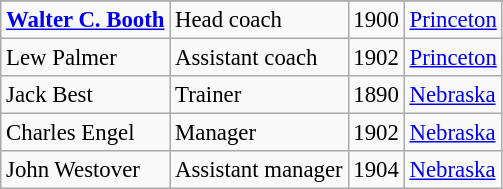<table class="wikitable" style="font-size: 95%">
<tr>
</tr>
<tr>
<td><strong><a href='#'>Walter C. Booth</a></strong></td>
<td>Head coach</td>
<td>1900</td>
<td><a href='#'>Princeton</a></td>
</tr>
<tr>
<td>Lew Palmer</td>
<td>Assistant coach</td>
<td>1902</td>
<td><a href='#'>Princeton</a></td>
</tr>
<tr>
<td>Jack Best</td>
<td>Trainer</td>
<td>1890</td>
<td><a href='#'>Nebraska</a></td>
</tr>
<tr>
<td>Charles Engel</td>
<td>Manager</td>
<td>1902</td>
<td><a href='#'>Nebraska</a></td>
</tr>
<tr>
<td>John Westover</td>
<td>Assistant manager</td>
<td>1904</td>
<td><a href='#'>Nebraska</a></td>
</tr>
</table>
